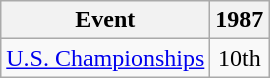<table class="wikitable" style="text-align:center">
<tr>
<th>Event</th>
<th>1987</th>
</tr>
<tr>
<td align=left><a href='#'>U.S. Championships</a></td>
<td>10th</td>
</tr>
</table>
